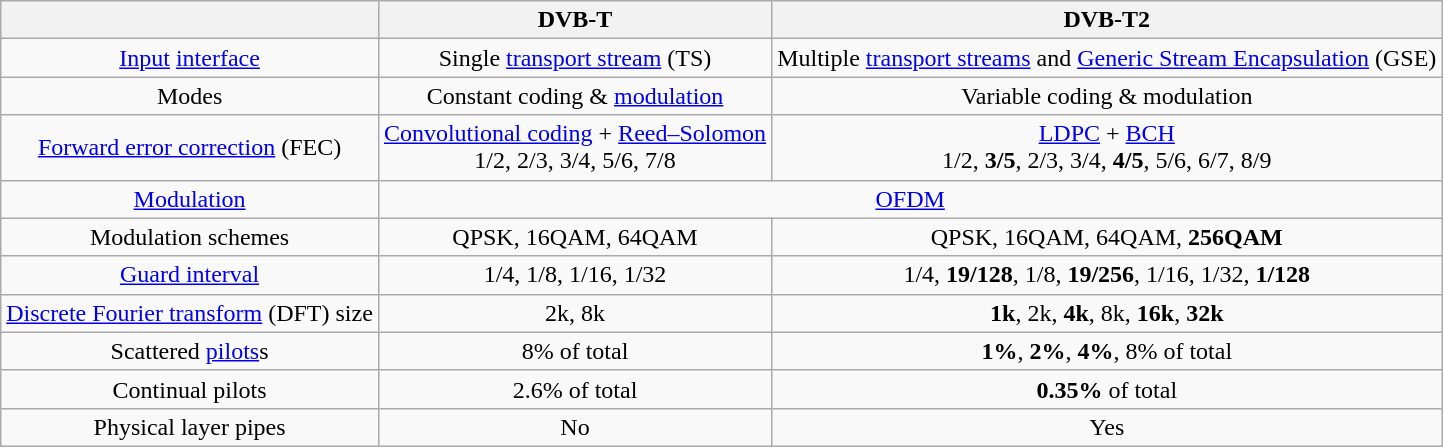<table class="wikitable" style="text-align:center;">
<tr>
<th></th>
<th>DVB-T</th>
<th>DVB-T2</th>
</tr>
<tr>
<td><a href='#'>Input</a> <a href='#'>interface</a></td>
<td>Single <a href='#'>transport stream</a> (TS)</td>
<td>Multiple <a href='#'>transport streams</a> and <a href='#'>Generic Stream Encapsulation</a> (GSE)</td>
</tr>
<tr>
<td>Modes</td>
<td>Constant coding & <a href='#'>modulation</a></td>
<td>Variable coding & modulation</td>
</tr>
<tr>
<td><a href='#'>Forward error correction</a> (FEC)</td>
<td><a href='#'>Convolutional coding</a> + <a href='#'>Reed–Solomon</a><br> 1/2, 2/3, 3/4, 5/6, 7/8</td>
<td><a href='#'>LDPC</a> + <a href='#'>BCH</a><br> 1/2, <strong>3/5</strong>, 2/3, 3/4, <strong>4/5</strong>, 5/6, 6/7, 8/9</td>
</tr>
<tr>
<td><a href='#'>Modulation</a></td>
<td colspan="2"><a href='#'>OFDM</a></td>
</tr>
<tr>
<td>Modulation schemes</td>
<td>QPSK, 16QAM, 64QAM</td>
<td>QPSK, 16QAM, 64QAM, <strong>256QAM</strong></td>
</tr>
<tr>
<td><a href='#'>Guard interval</a></td>
<td>1/4, 1/8, 1/16, 1/32</td>
<td>1/4, <strong>19/128</strong>, 1/8, <strong>19/256</strong>, 1/16, 1/32, <strong>1/128</strong></td>
</tr>
<tr>
<td><a href='#'>Discrete Fourier transform</a> (DFT) size</td>
<td>2k, 8k</td>
<td><strong>1k</strong>, 2k, <strong>4k</strong>, 8k, <strong>16k</strong>, <strong>32k</strong></td>
</tr>
<tr>
<td>Scattered <a href='#'>pilots</a>s</td>
<td>8% of total</td>
<td><strong>1%</strong>, <strong>2%</strong>, <strong>4%</strong>, 8% of total</td>
</tr>
<tr>
<td>Continual pilots</td>
<td>2.6% of total</td>
<td><strong>0.35%</strong> of total</td>
</tr>
<tr>
<td>Physical layer pipes</td>
<td>No</td>
<td>Yes</td>
</tr>
</table>
